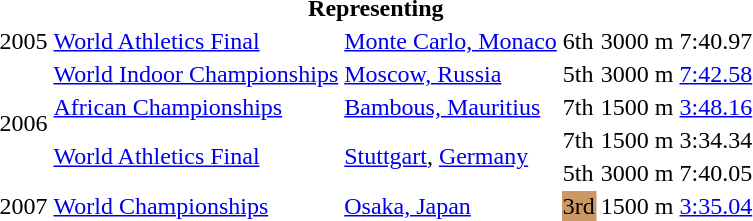<table>
<tr>
<th colspan="6">Representing </th>
</tr>
<tr>
<td>2005</td>
<td><a href='#'>World Athletics Final</a></td>
<td><a href='#'>Monte Carlo, Monaco</a></td>
<td>6th</td>
<td>3000 m</td>
<td>7:40.97</td>
</tr>
<tr>
<td rowspan=4>2006</td>
<td><a href='#'>World Indoor Championships</a></td>
<td><a href='#'>Moscow, Russia</a></td>
<td>5th</td>
<td>3000 m</td>
<td><a href='#'>7:42.58</a></td>
</tr>
<tr>
<td><a href='#'>African Championships</a></td>
<td><a href='#'>Bambous, Mauritius</a></td>
<td>7th</td>
<td>1500 m</td>
<td><a href='#'>3:48.16</a></td>
</tr>
<tr>
<td rowspan=2><a href='#'>World Athletics Final</a></td>
<td rowspan=2><a href='#'>Stuttgart</a>, <a href='#'>Germany</a></td>
<td>7th</td>
<td>1500 m</td>
<td>3:34.34</td>
</tr>
<tr>
<td>5th</td>
<td>3000 m</td>
<td>7:40.05</td>
</tr>
<tr>
<td>2007</td>
<td><a href='#'>World Championships</a></td>
<td><a href='#'>Osaka, Japan</a></td>
<td bgcolor="cc9966">3rd</td>
<td>1500 m</td>
<td><a href='#'>3:35.04</a></td>
</tr>
</table>
